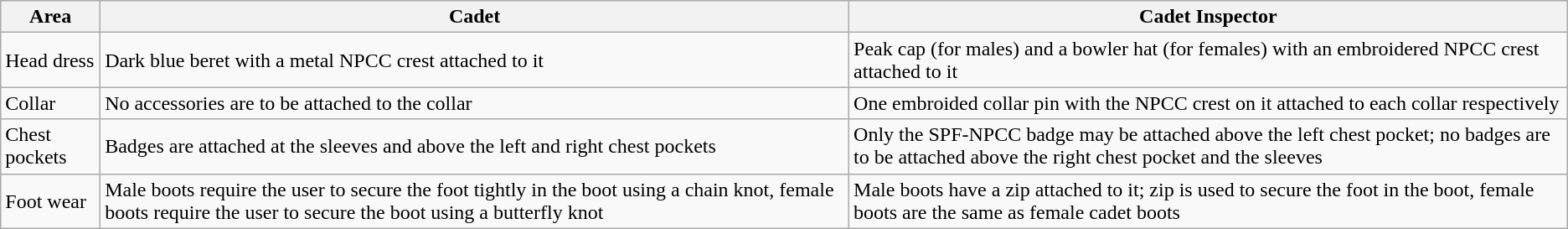<table class="wikitable">
<tr>
<th>Area</th>
<th>Cadet</th>
<th>Cadet Inspector</th>
</tr>
<tr>
<td>Head dress</td>
<td>Dark blue beret with a metal NPCC crest attached to it</td>
<td>Peak cap (for males) and a bowler hat (for females) with an embroidered NPCC crest attached to it</td>
</tr>
<tr>
<td>Collar</td>
<td>No accessories are to be attached to the collar</td>
<td>One embroided collar pin with the NPCC crest on it attached to each collar respectively</td>
</tr>
<tr>
<td>Chest pockets</td>
<td>Badges are attached at the sleeves and above the left and right chest pockets</td>
<td>Only the SPF-NPCC badge may be attached above the left chest pocket; no badges are to be attached above the right chest pocket and the sleeves</td>
</tr>
<tr>
<td>Foot wear</td>
<td>Male boots require the user to secure the foot tightly in the boot using a chain knot, female boots require the user to secure the boot using a butterfly knot</td>
<td>Male boots have a zip attached to it; zip is used to secure the foot in the boot, female boots are the same as female cadet boots</td>
</tr>
</table>
